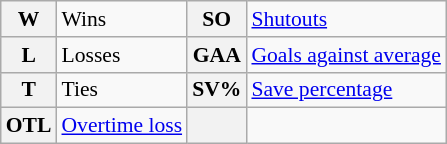<table class="wikitable" style="font-size:90%;">
<tr>
<th>W</th>
<td>Wins</td>
<th>SO</th>
<td><a href='#'>Shutouts</a></td>
</tr>
<tr>
<th>L</th>
<td>Losses</td>
<th>GAA</th>
<td><a href='#'>Goals against average</a></td>
</tr>
<tr>
<th>T</th>
<td>Ties</td>
<th>SV%</th>
<td><a href='#'>Save percentage</a></td>
</tr>
<tr>
<th>OTL</th>
<td><a href='#'>Overtime loss</a></td>
<th></th>
<td></td>
</tr>
</table>
